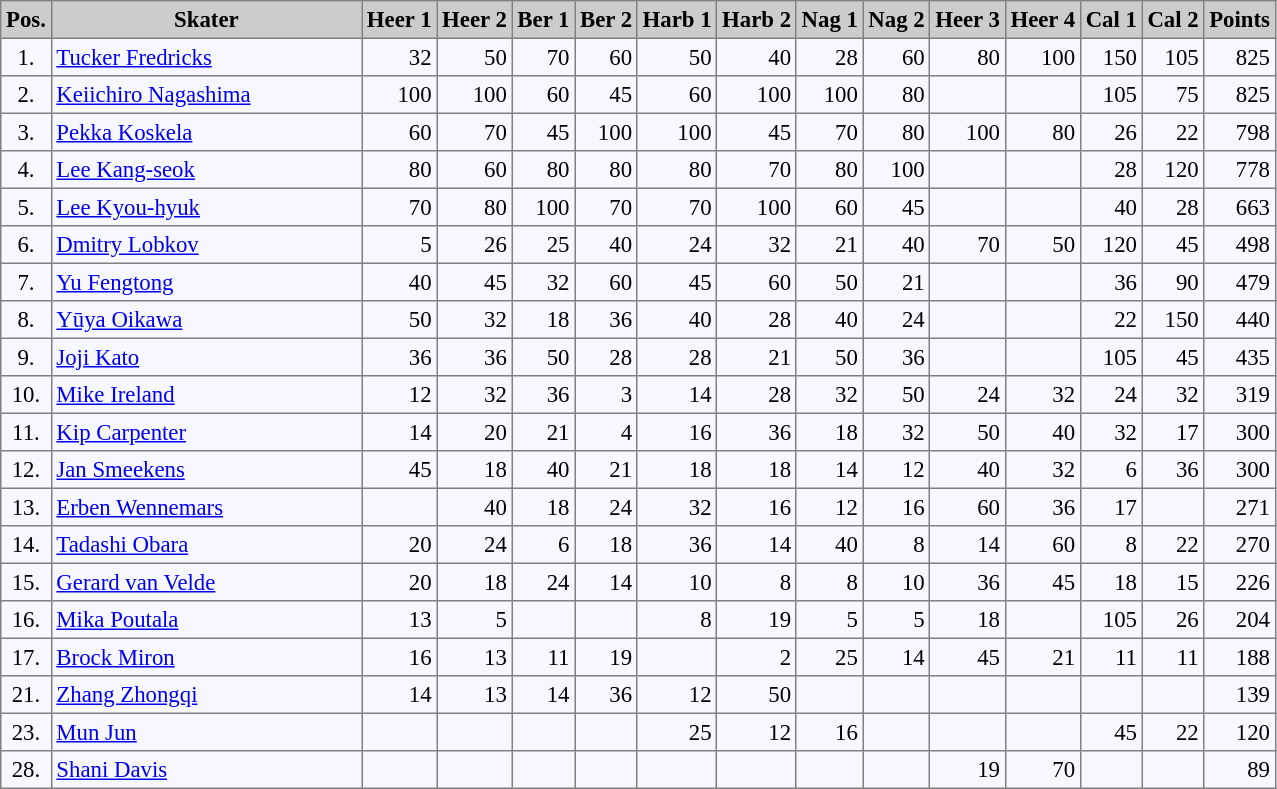<table bgcolor="#f7f8ff" cellpadding="3" cellspacing="0" border="1" style="font-size: 95%; border: gray solid 1px; border-collapse: collapse;">
<tr bgcolor="#CCCCCC">
<td align="center" width="10"><strong>Pos.</strong></td>
<td align="center" width="200"><strong>Skater</strong></td>
<td align="center" width="20"><strong>Heer 1</strong></td>
<td align="center" width="20"><strong>Heer 2</strong></td>
<td align="center" width="20"><strong>Ber 1</strong></td>
<td align="center" width="20"><strong>Ber 2</strong></td>
<td align="center" width="20"><strong>Harb 1</strong></td>
<td align="center" width="20"><strong>Harb 2</strong></td>
<td align="center" width="20"><strong>Nag 1</strong></td>
<td align="center" width="20"><strong>Nag 2</strong></td>
<td align="center" width="20"><strong>Heer 3</strong></td>
<td align="center" width="20"><strong>Heer 4</strong></td>
<td align="center" width="20"><strong>Cal 1</strong></td>
<td align="center" width="20"><strong>Cal 2</strong></td>
<td align="center" width="20"><strong>Points</strong></td>
</tr>
<tr align="left">
<td align="center">1.</td>
<td> <a href='#'>Tucker Fredricks</a></td>
<td align="right">32</td>
<td align="right">50</td>
<td align="right">70</td>
<td align="right">60</td>
<td align="right">50</td>
<td align="right">40</td>
<td align="right">28</td>
<td align="right">60</td>
<td align="right">80</td>
<td align="right">100</td>
<td align="right">150</td>
<td align="right">105</td>
<td align="right">825</td>
</tr>
<tr align="left">
<td align="center">2.</td>
<td> <a href='#'>Keiichiro Nagashima</a></td>
<td align="right">100</td>
<td align="right">100</td>
<td align="right">60</td>
<td align="right">45</td>
<td align="right">60</td>
<td align="right">100</td>
<td align="right">100</td>
<td align="right">80</td>
<td align="right"></td>
<td align="right"></td>
<td align="right">105</td>
<td align="right">75</td>
<td align="right">825</td>
</tr>
<tr align="left">
<td align="center">3.</td>
<td> <a href='#'>Pekka Koskela</a></td>
<td align="right">60</td>
<td align="right">70</td>
<td align="right">45</td>
<td align="right">100</td>
<td align="right">100</td>
<td align="right">45</td>
<td align="right">70</td>
<td align="right">80</td>
<td align="right">100</td>
<td align="right">80</td>
<td align="right">26</td>
<td align="right">22</td>
<td align="right">798</td>
</tr>
<tr align="left">
<td align="center">4.</td>
<td> <a href='#'>Lee Kang-seok</a></td>
<td align="right">80</td>
<td align="right">60</td>
<td align="right">80</td>
<td align="right">80</td>
<td align="right">80</td>
<td align="right">70</td>
<td align="right">80</td>
<td align="right">100</td>
<td align="right"></td>
<td align="right"></td>
<td align="right">28</td>
<td align="right">120</td>
<td align="right">778</td>
</tr>
<tr align="left">
<td align="center">5.</td>
<td> <a href='#'>Lee Kyou-hyuk</a></td>
<td align="right">70</td>
<td align="right">80</td>
<td align="right">100</td>
<td align="right">70</td>
<td align="right">70</td>
<td align="right">100</td>
<td align="right">60</td>
<td align="right">45</td>
<td align="right"></td>
<td align="right"></td>
<td align="right">40</td>
<td align="right">28</td>
<td align="right">663</td>
</tr>
<tr align="left">
<td align="center">6.</td>
<td> <a href='#'>Dmitry Lobkov</a></td>
<td align="right">5</td>
<td align="right">26</td>
<td align="right">25</td>
<td align="right">40</td>
<td align="right">24</td>
<td align="right">32</td>
<td align="right">21</td>
<td align="right">40</td>
<td align="right">70</td>
<td align="right">50</td>
<td align="right">120</td>
<td align="right">45</td>
<td align="right">498</td>
</tr>
<tr align="left">
<td align="center">7.</td>
<td> <a href='#'>Yu Fengtong</a></td>
<td align="right">40</td>
<td align="right">45</td>
<td align="right">32</td>
<td align="right">60</td>
<td align="right">45</td>
<td align="right">60</td>
<td align="right">50</td>
<td align="right">21</td>
<td align="right"></td>
<td align="right"></td>
<td align="right">36</td>
<td align="right">90</td>
<td align="right">479</td>
</tr>
<tr align="left">
<td align="center">8.</td>
<td> <a href='#'>Yūya Oikawa</a></td>
<td align="right">50</td>
<td align="right">32</td>
<td align="right">18</td>
<td align="right">36</td>
<td align="right">40</td>
<td align="right">28</td>
<td align="right">40</td>
<td align="right">24</td>
<td align="right"></td>
<td align="right"></td>
<td align="right">22</td>
<td align="right">150</td>
<td align="right">440</td>
</tr>
<tr align="left">
<td align="center">9.</td>
<td> <a href='#'>Joji Kato</a></td>
<td align="right">36</td>
<td align="right">36</td>
<td align="right">50</td>
<td align="right">28</td>
<td align="right">28</td>
<td align="right">21</td>
<td align="right">50</td>
<td align="right">36</td>
<td align="right"></td>
<td align="right"></td>
<td align="right">105</td>
<td align="right">45</td>
<td align="right">435</td>
</tr>
<tr align="left">
<td align="center">10.</td>
<td> <a href='#'>Mike Ireland</a></td>
<td align="right">12</td>
<td align="right">32</td>
<td align="right">36</td>
<td align="right">3</td>
<td align="right">14</td>
<td align="right">28</td>
<td align="right">32</td>
<td align="right">50</td>
<td align="right">24</td>
<td align="right">32</td>
<td align="right">24</td>
<td align="right">32</td>
<td align="right">319</td>
</tr>
<tr align="left">
<td align="center">11.</td>
<td> <a href='#'>Kip Carpenter</a></td>
<td align="right">14</td>
<td align="right">20</td>
<td align="right">21</td>
<td align="right">4</td>
<td align="right">16</td>
<td align="right">36</td>
<td align="right">18</td>
<td align="right">32</td>
<td align="right">50</td>
<td align="right">40</td>
<td align="right">32</td>
<td align="right">17</td>
<td align="right">300</td>
</tr>
<tr align="left">
<td align="center">12.</td>
<td> <a href='#'>Jan Smeekens</a></td>
<td align="right">45</td>
<td align="right">18</td>
<td align="right">40</td>
<td align="right">21</td>
<td align="right">18</td>
<td align="right">18</td>
<td align="right">14</td>
<td align="right">12</td>
<td align="right">40</td>
<td align="right">32</td>
<td align="right">6</td>
<td align="right">36</td>
<td align="right">300</td>
</tr>
<tr align="left">
<td align="center">13.</td>
<td> <a href='#'>Erben Wennemars</a></td>
<td align="right"></td>
<td align="right">40</td>
<td align="right">18</td>
<td align="right">24</td>
<td align="right">32</td>
<td align="right">16</td>
<td align="right">12</td>
<td align="right">16</td>
<td align="right">60</td>
<td align="right">36</td>
<td align="right">17</td>
<td align="right"></td>
<td align="right">271</td>
</tr>
<tr align="left">
<td align="center">14.</td>
<td> <a href='#'>Tadashi Obara</a></td>
<td align="right">20</td>
<td align="right">24</td>
<td align="right">6</td>
<td align="right">18</td>
<td align="right">36</td>
<td align="right">14</td>
<td align="right">40</td>
<td align="right">8</td>
<td align="right">14</td>
<td align="right">60</td>
<td align="right">8</td>
<td align="right">22</td>
<td align="right">270</td>
</tr>
<tr align="left">
<td align="center">15.</td>
<td> <a href='#'>Gerard van Velde</a></td>
<td align="right">20</td>
<td align="right">18</td>
<td align="right">24</td>
<td align="right">14</td>
<td align="right">10</td>
<td align="right">8</td>
<td align="right">8</td>
<td align="right">10</td>
<td align="right">36</td>
<td align="right">45</td>
<td align="right">18</td>
<td align="right">15</td>
<td align="right">226</td>
</tr>
<tr align="left">
<td align="center">16.</td>
<td> <a href='#'>Mika Poutala</a></td>
<td align="right">13</td>
<td align="right">5</td>
<td align="right"></td>
<td align="right"></td>
<td align="right">8</td>
<td align="right">19</td>
<td align="right">5</td>
<td align="right">5</td>
<td align="right">18</td>
<td align="right"></td>
<td align="right">105</td>
<td align="right">26</td>
<td align="right">204</td>
</tr>
<tr align="left">
<td align="center">17.</td>
<td> <a href='#'>Brock Miron</a></td>
<td align="right">16</td>
<td align="right">13</td>
<td align="right">11</td>
<td align="right">19</td>
<td align="right"></td>
<td align="right">2</td>
<td align="right">25</td>
<td align="right">14</td>
<td align="right">45</td>
<td align="right">21</td>
<td align="right">11</td>
<td align="right">11</td>
<td align="right">188</td>
</tr>
<tr align="left">
<td align="center">21.</td>
<td> <a href='#'>Zhang Zhongqi</a></td>
<td align="right">14</td>
<td align="right">13</td>
<td align="right">14</td>
<td align="right">36</td>
<td align="right">12</td>
<td align="right">50</td>
<td align="right"></td>
<td align="right"></td>
<td align="right"></td>
<td align="right"></td>
<td align="right"></td>
<td align="right"></td>
<td align="right">139</td>
</tr>
<tr align="left">
<td align="center">23.</td>
<td> <a href='#'>Mun Jun</a></td>
<td align="right"></td>
<td align="right"></td>
<td align="right"></td>
<td align="right"></td>
<td align="right">25</td>
<td align="right">12</td>
<td align="right">16</td>
<td align="right"></td>
<td align="right"></td>
<td align="right"></td>
<td align="right">45</td>
<td align="right">22</td>
<td align="right">120</td>
</tr>
<tr align="left">
<td align="center">28.</td>
<td> <a href='#'>Shani Davis</a></td>
<td align="right"></td>
<td align="right"></td>
<td align="right"></td>
<td align="right"></td>
<td align="right"></td>
<td align="right"></td>
<td align="right"></td>
<td align="right"></td>
<td align="right">19</td>
<td align="right">70</td>
<td align="right"></td>
<td align="right"></td>
<td align="right">89</td>
</tr>
</table>
